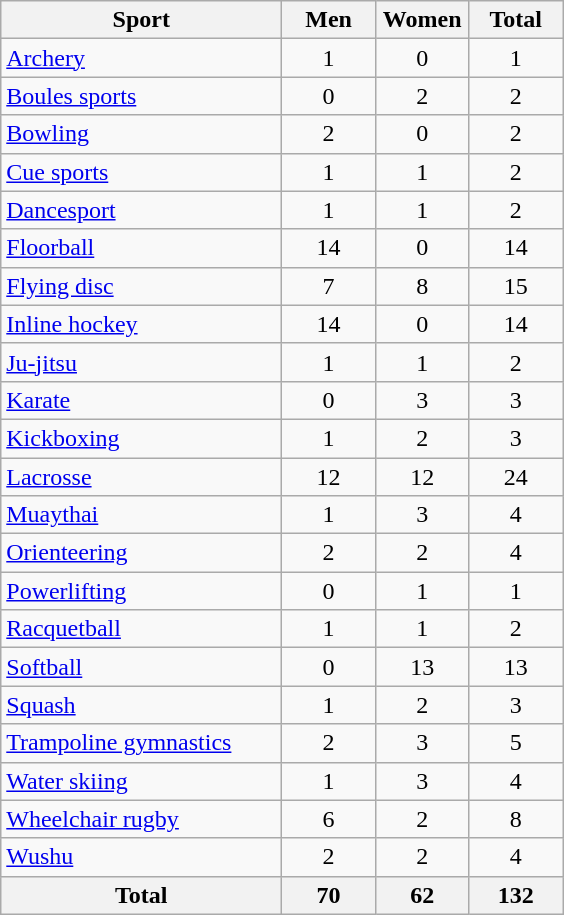<table class="wikitable sortable" style="text-align:center;">
<tr>
<th width=180>Sport</th>
<th width=55>Men</th>
<th width=55>Women</th>
<th width=55>Total</th>
</tr>
<tr>
<td align=left><a href='#'>Archery</a></td>
<td>1</td>
<td>0</td>
<td>1</td>
</tr>
<tr>
<td align=left><a href='#'>Boules sports</a></td>
<td>0</td>
<td>2</td>
<td>2</td>
</tr>
<tr>
<td align=left><a href='#'>Bowling</a></td>
<td>2</td>
<td>0</td>
<td>2</td>
</tr>
<tr>
<td align=left><a href='#'>Cue sports</a></td>
<td>1</td>
<td>1</td>
<td>2</td>
</tr>
<tr>
<td align=left><a href='#'>Dancesport</a></td>
<td>1</td>
<td>1</td>
<td>2</td>
</tr>
<tr>
<td align=left><a href='#'>Floorball</a></td>
<td>14</td>
<td>0</td>
<td>14</td>
</tr>
<tr>
<td align=left><a href='#'>Flying disc</a></td>
<td>7</td>
<td>8</td>
<td>15</td>
</tr>
<tr>
<td align=left><a href='#'>Inline hockey</a></td>
<td>14</td>
<td>0</td>
<td>14</td>
</tr>
<tr>
<td align=left><a href='#'>Ju-jitsu</a></td>
<td>1</td>
<td>1</td>
<td>2</td>
</tr>
<tr>
<td align=left><a href='#'>Karate</a></td>
<td>0</td>
<td>3</td>
<td>3</td>
</tr>
<tr>
<td align=left><a href='#'>Kickboxing</a></td>
<td>1</td>
<td>2</td>
<td>3</td>
</tr>
<tr>
<td align=left><a href='#'>Lacrosse</a></td>
<td>12</td>
<td>12</td>
<td>24</td>
</tr>
<tr>
<td align=left><a href='#'>Muaythai</a></td>
<td>1</td>
<td>3</td>
<td>4</td>
</tr>
<tr>
<td align=left><a href='#'>Orienteering</a></td>
<td>2</td>
<td>2</td>
<td>4</td>
</tr>
<tr>
<td align=left><a href='#'>Powerlifting</a></td>
<td>0</td>
<td>1</td>
<td>1</td>
</tr>
<tr>
<td align=left><a href='#'>Racquetball</a></td>
<td>1</td>
<td>1</td>
<td>2</td>
</tr>
<tr>
<td align=left><a href='#'>Softball</a></td>
<td>0</td>
<td>13</td>
<td>13</td>
</tr>
<tr>
<td align=left><a href='#'>Squash</a></td>
<td>1</td>
<td>2</td>
<td>3</td>
</tr>
<tr>
<td align=left><a href='#'>Trampoline gymnastics</a></td>
<td>2</td>
<td>3</td>
<td>5</td>
</tr>
<tr>
<td align=left><a href='#'>Water skiing</a></td>
<td>1</td>
<td>3</td>
<td>4</td>
</tr>
<tr>
<td align=left><a href='#'>Wheelchair rugby</a></td>
<td>6</td>
<td>2</td>
<td>8</td>
</tr>
<tr>
<td align=left><a href='#'>Wushu</a></td>
<td>2</td>
<td>2</td>
<td>4</td>
</tr>
<tr>
<th>Total</th>
<th>70</th>
<th>62</th>
<th>132</th>
</tr>
</table>
